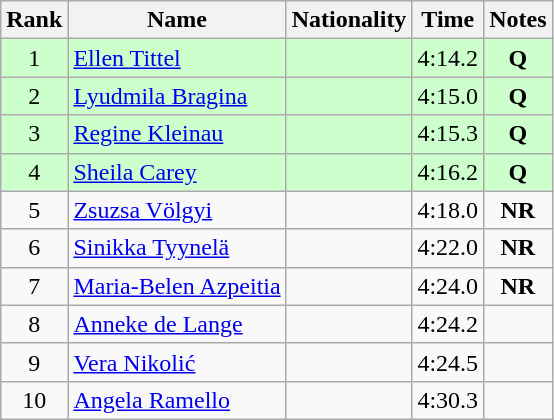<table class="wikitable sortable" style="text-align:center">
<tr>
<th>Rank</th>
<th>Name</th>
<th>Nationality</th>
<th>Time</th>
<th>Notes</th>
</tr>
<tr bgcolor=ccffcc>
<td>1</td>
<td align=left><a href='#'>Ellen Tittel</a></td>
<td align=left></td>
<td>4:14.2</td>
<td><strong>Q</strong></td>
</tr>
<tr bgcolor=ccffcc>
<td>2</td>
<td align=left><a href='#'>Lyudmila Bragina</a></td>
<td align=left></td>
<td>4:15.0</td>
<td><strong>Q</strong></td>
</tr>
<tr bgcolor=ccffcc>
<td>3</td>
<td align=left><a href='#'>Regine Kleinau</a></td>
<td align=left></td>
<td>4:15.3</td>
<td><strong>Q</strong></td>
</tr>
<tr bgcolor=ccffcc>
<td>4</td>
<td align=left><a href='#'>Sheila Carey</a></td>
<td align=left></td>
<td>4:16.2</td>
<td><strong>Q</strong></td>
</tr>
<tr>
<td>5</td>
<td align=left><a href='#'>Zsuzsa Völgyi</a></td>
<td align=left></td>
<td>4:18.0</td>
<td><strong>NR</strong></td>
</tr>
<tr>
<td>6</td>
<td align=left><a href='#'>Sinikka Tyynelä</a></td>
<td align=left></td>
<td>4:22.0</td>
<td><strong>NR</strong></td>
</tr>
<tr>
<td>7</td>
<td align=left><a href='#'>Maria-Belen Azpeitia</a></td>
<td align=left></td>
<td>4:24.0</td>
<td><strong>NR</strong></td>
</tr>
<tr>
<td>8</td>
<td align=left><a href='#'>Anneke de Lange</a></td>
<td align=left></td>
<td>4:24.2</td>
<td></td>
</tr>
<tr>
<td>9</td>
<td align=left><a href='#'>Vera Nikolić</a></td>
<td align=left></td>
<td>4:24.5</td>
<td></td>
</tr>
<tr>
<td>10</td>
<td align=left><a href='#'>Angela Ramello</a></td>
<td align=left></td>
<td>4:30.3</td>
<td></td>
</tr>
</table>
